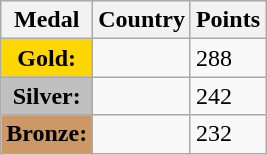<table class="wikitable">
<tr>
<th><strong>Medal</strong></th>
<th><strong>Country</strong></th>
<th><strong>Points</strong></th>
</tr>
<tr>
<td style="text-align:center;background-color:gold;"><strong>Gold:</strong></td>
<td><strong></strong></td>
<td>288</td>
</tr>
<tr>
<td style="text-align:center;background-color:silver;"><strong>Silver:</strong></td>
<td></td>
<td>242</td>
</tr>
<tr>
<td style="text-align:center;background-color:#CC9966;"><strong>Bronze:</strong></td>
<td></td>
<td>232</td>
</tr>
</table>
